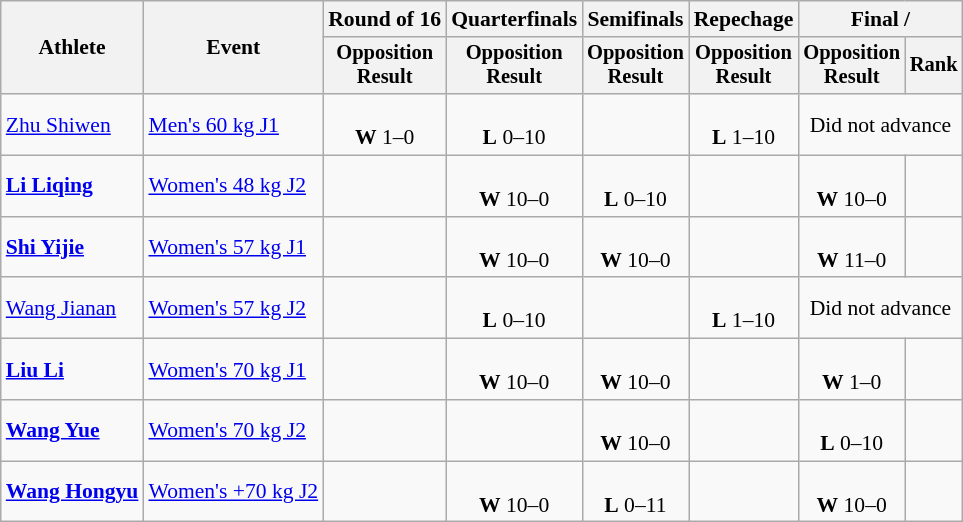<table class="wikitable" style="font-size:90%">
<tr>
<th rowspan="2">Athlete</th>
<th rowspan="2">Event</th>
<th>Round of 16</th>
<th>Quarterfinals</th>
<th>Semifinals</th>
<th>Repechage</th>
<th colspan=2>Final / </th>
</tr>
<tr style="font-size:95%">
<th>Opposition<br>Result</th>
<th>Opposition<br>Result</th>
<th>Opposition<br>Result</th>
<th>Opposition<br>Result</th>
<th>Opposition<br>Result</th>
<th>Rank</th>
</tr>
<tr align=center>
<td align=left><a href='#'>Zhu Shiwen</a></td>
<td align=left><a href='#'>Men's 60 kg J1</a></td>
<td><br><strong>W</strong> 1–0</td>
<td><br><strong>L</strong> 0–10</td>
<td></td>
<td><br><strong>L</strong> 1–10</td>
<td colspan=2>Did not advance</td>
</tr>
<tr align=center>
<td align=left><strong><a href='#'>Li Liqing</a></strong></td>
<td align=left><a href='#'>Women's 48 kg J2</a></td>
<td></td>
<td><br><strong>W</strong> 10–0</td>
<td><br><strong>L</strong> 0–10</td>
<td></td>
<td><br><strong>W</strong> 10–0</td>
<td></td>
</tr>
<tr align=center>
<td align=left><strong><a href='#'>Shi Yijie</a></strong></td>
<td align=left><a href='#'>Women's 57 kg J1</a></td>
<td></td>
<td><br><strong>W</strong> 10–0</td>
<td><br><strong>W</strong> 10–0</td>
<td></td>
<td><br><strong>W</strong> 11–0</td>
<td></td>
</tr>
<tr align=center>
<td align=left><a href='#'>Wang Jianan</a></td>
<td align=left><a href='#'>Women's 57 kg J2</a></td>
<td></td>
<td><br><strong>L</strong> 0–10</td>
<td></td>
<td><br><strong>L</strong> 1–10</td>
<td colspan=2>Did not advance</td>
</tr>
<tr align=center>
<td align=left><strong><a href='#'>Liu Li</a></strong></td>
<td align=left><a href='#'>Women's 70 kg J1</a></td>
<td></td>
<td><br><strong>W</strong> 10–0</td>
<td><br><strong>W</strong> 10–0</td>
<td></td>
<td><br><strong>W</strong> 1–0</td>
<td></td>
</tr>
<tr align=center>
<td align=left><strong><a href='#'>Wang Yue</a></strong></td>
<td align=left><a href='#'>Women's 70 kg J2</a></td>
<td></td>
<td></td>
<td><br><strong>W</strong> 10–0</td>
<td></td>
<td><br><strong>L</strong> 0–10</td>
<td></td>
</tr>
<tr align=center>
<td align=left><strong><a href='#'>Wang Hongyu</a></strong></td>
<td align=left><a href='#'>Women's +70 kg J2</a></td>
<td></td>
<td><br><strong>W</strong> 10–0</td>
<td><br><strong>L</strong> 0–11</td>
<td></td>
<td><br><strong>W</strong> 10–0</td>
<td></td>
</tr>
</table>
